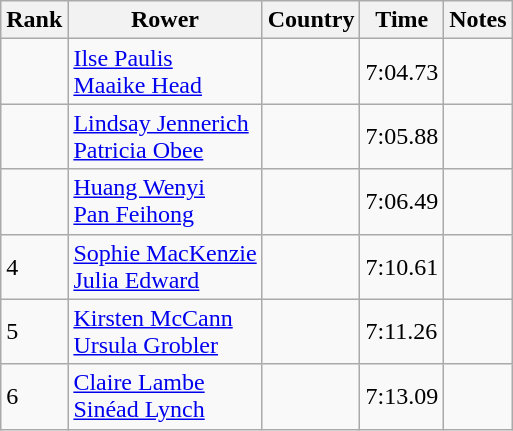<table class="wikitable">
<tr>
<th>Rank</th>
<th>Rower</th>
<th>Country</th>
<th>Time</th>
<th>Notes</th>
</tr>
<tr>
<td></td>
<td><a href='#'>Ilse Paulis</a><br><a href='#'>Maaike Head</a></td>
<td></td>
<td>7:04.73</td>
<td></td>
</tr>
<tr>
<td></td>
<td><a href='#'>Lindsay Jennerich</a><br><a href='#'>Patricia Obee</a></td>
<td></td>
<td>7:05.88</td>
<td></td>
</tr>
<tr>
<td></td>
<td><a href='#'>Huang Wenyi</a><br><a href='#'>Pan Feihong</a></td>
<td></td>
<td>7:06.49</td>
<td></td>
</tr>
<tr>
<td>4</td>
<td><a href='#'>Sophie MacKenzie</a><br><a href='#'>Julia Edward</a></td>
<td></td>
<td>7:10.61</td>
<td></td>
</tr>
<tr>
<td>5</td>
<td><a href='#'>Kirsten McCann</a><br><a href='#'>Ursula Grobler</a></td>
<td></td>
<td>7:11.26</td>
<td></td>
</tr>
<tr>
<td>6</td>
<td><a href='#'>Claire Lambe</a><br><a href='#'>Sinéad Lynch</a></td>
<td></td>
<td>7:13.09</td>
<td></td>
</tr>
</table>
